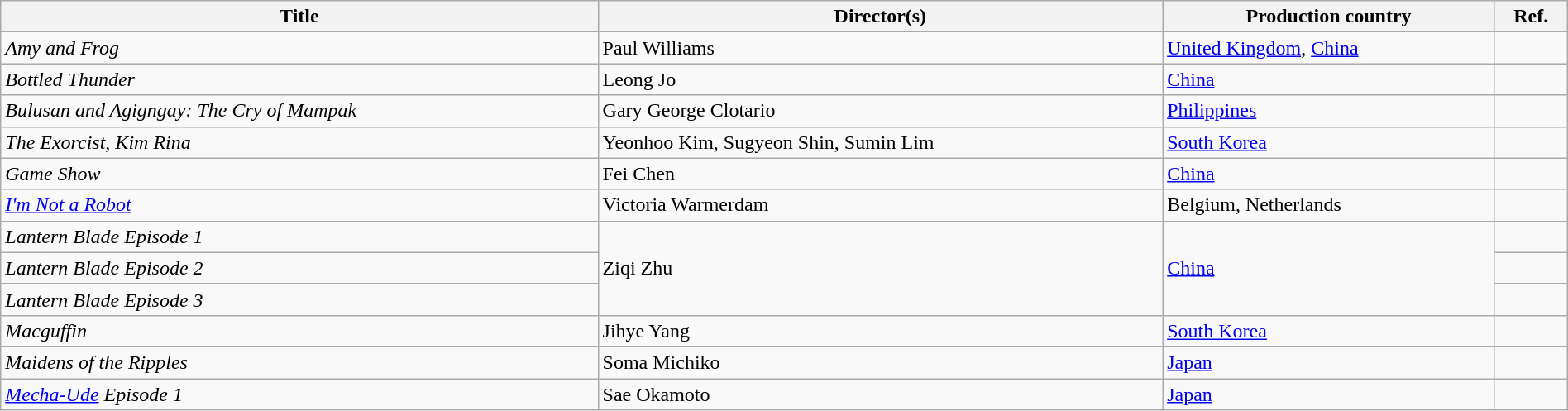<table class="wikitable" width=100%>
<tr>
<th scope="col">Title</th>
<th scope="col">Director(s)</th>
<th scope="col">Production country</th>
<th scope="col">Ref.</th>
</tr>
<tr>
<td><em>Amy and Frog</em></td>
<td>Paul Williams</td>
<td><a href='#'>United Kingdom</a>, <a href='#'>China</a></td>
<td align="center"></td>
</tr>
<tr>
<td><em>Bottled Thunder</em></td>
<td>Leong Jo</td>
<td><a href='#'>China</a></td>
<td align="center"></td>
</tr>
<tr>
<td><em>Bulusan and Agigngay: The Cry of Mampak</em></td>
<td>Gary George Clotario</td>
<td><a href='#'>Philippines</a></td>
<td align="center"></td>
</tr>
<tr>
<td><em>The Exorcist, Kim Rina</em></td>
<td>Yeonhoo Kim, Sugyeon Shin, Sumin Lim</td>
<td><a href='#'>South Korea</a></td>
<td align="center"></td>
</tr>
<tr>
<td><em>Game Show</em></td>
<td>Fei Chen</td>
<td><a href='#'>China</a></td>
<td align="center"></td>
</tr>
<tr>
<td><em><a href='#'>I'm Not a Robot</a></em></td>
<td>Victoria Warmerdam</td>
<td>Belgium, Netherlands</td>
<td align="center"></td>
</tr>
<tr>
<td><em>Lantern Blade Episode 1</em></td>
<td rowspan="3">Ziqi Zhu</td>
<td rowspan="3"><a href='#'>China</a></td>
<td align="center"></td>
</tr>
<tr>
<td><em>Lantern Blade Episode 2</em></td>
<td align="center"></td>
</tr>
<tr>
<td><em>Lantern Blade Episode 3</em></td>
<td align="center"></td>
</tr>
<tr>
<td><em>Macguffin</em></td>
<td>Jihye Yang</td>
<td><a href='#'>South Korea</a></td>
<td align="center"></td>
</tr>
<tr>
<td><em>Maidens of the Ripples</em></td>
<td>Soma Michiko</td>
<td><a href='#'>Japan</a></td>
<td align="center"></td>
</tr>
<tr>
<td><em><a href='#'>Mecha-Ude</a> Episode 1</em></td>
<td>Sae Okamoto</td>
<td><a href='#'>Japan</a></td>
<td align="center"></td>
</tr>
</table>
